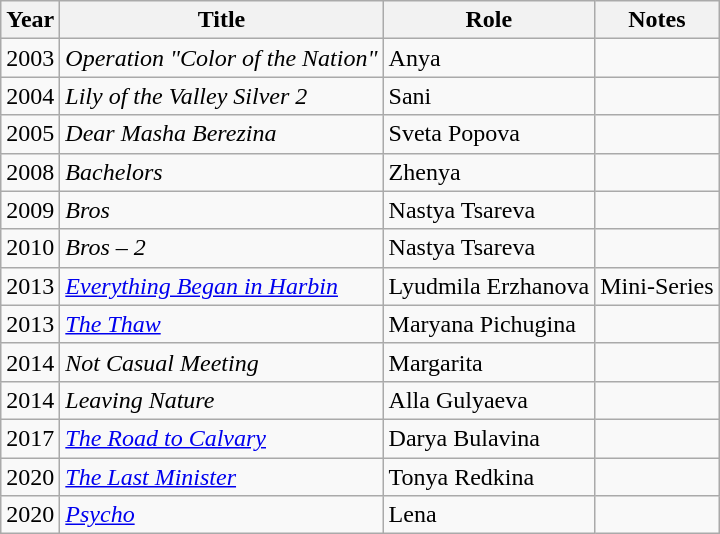<table class="wikitable sortable">
<tr>
<th>Year</th>
<th>Title</th>
<th>Role</th>
<th>Notes</th>
</tr>
<tr>
<td>2003</td>
<td><em>Operation "Color of the Nation"</em></td>
<td>Anya</td>
<td></td>
</tr>
<tr>
<td>2004</td>
<td><em>Lily of the Valley Silver 2</em></td>
<td>Sani</td>
<td></td>
</tr>
<tr>
<td>2005</td>
<td><em>Dear Masha Berezina</em></td>
<td>Sveta Popova</td>
<td></td>
</tr>
<tr>
<td>2008</td>
<td><em>Bachelors</em></td>
<td>Zhenya</td>
<td></td>
</tr>
<tr>
<td>2009</td>
<td><em>Bros</em></td>
<td>Nastya Tsareva</td>
<td></td>
</tr>
<tr>
<td>2010</td>
<td><em>Bros – 2</em></td>
<td>Nastya Tsareva</td>
<td></td>
</tr>
<tr>
<td>2013</td>
<td><em><a href='#'>Everything Began in Harbin</a></em></td>
<td>Lyudmila Erzhanova</td>
<td>Mini-Series</td>
</tr>
<tr>
<td>2013</td>
<td><em><a href='#'>The Thaw</a></em></td>
<td>Maryana Pichugina</td>
<td></td>
</tr>
<tr>
<td>2014</td>
<td><em>Not Casual Meeting</em></td>
<td>Margarita</td>
<td></td>
</tr>
<tr>
<td>2014</td>
<td><em>Leaving Nature</em></td>
<td>Alla Gulyaeva</td>
<td></td>
</tr>
<tr>
<td>2017</td>
<td><em><a href='#'>The Road to Calvary</a></em></td>
<td>Darya Bulavina</td>
<td></td>
</tr>
<tr>
<td>2020</td>
<td><em><a href='#'>The Last Minister</a></em></td>
<td>Tonya Redkina</td>
<td></td>
</tr>
<tr>
<td>2020</td>
<td><em><a href='#'>Psycho</a></em></td>
<td>Lena</td>
<td></td>
</tr>
</table>
